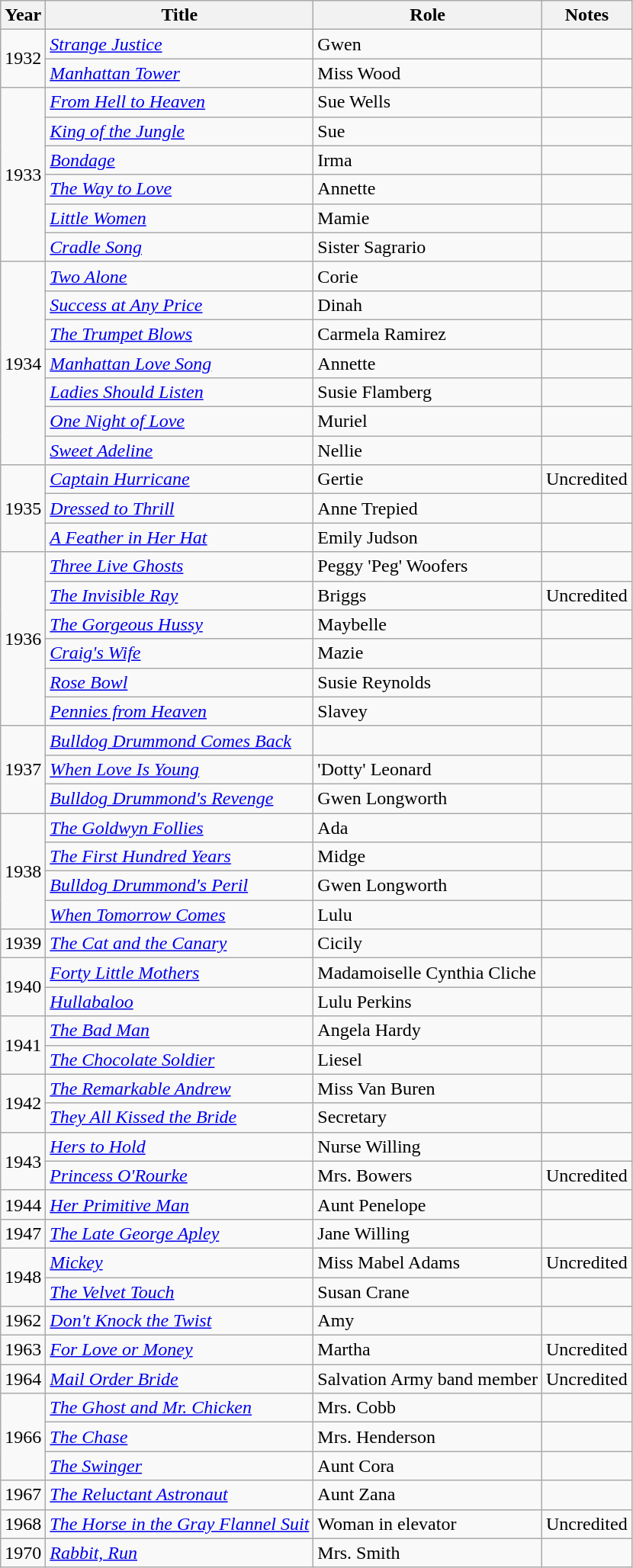<table class="wikitable">
<tr>
<th>Year</th>
<th>Title</th>
<th>Role</th>
<th>Notes</th>
</tr>
<tr>
<td rowspan="2">1932</td>
<td><em><a href='#'>Strange Justice</a></em></td>
<td>Gwen</td>
<td></td>
</tr>
<tr>
<td><em><a href='#'>Manhattan Tower</a></em></td>
<td>Miss Wood</td>
<td></td>
</tr>
<tr>
<td rowspan="6">1933</td>
<td><em><a href='#'>From Hell to Heaven</a></em></td>
<td>Sue Wells</td>
<td></td>
</tr>
<tr>
<td><em><a href='#'>King of the Jungle</a></em></td>
<td>Sue</td>
<td></td>
</tr>
<tr>
<td><em><a href='#'>Bondage</a></em></td>
<td>Irma</td>
<td></td>
</tr>
<tr>
<td><em><a href='#'>The Way to Love</a></em></td>
<td>Annette</td>
<td></td>
</tr>
<tr>
<td><em><a href='#'>Little Women</a></em></td>
<td>Mamie</td>
<td></td>
</tr>
<tr>
<td><em><a href='#'>Cradle Song</a></em></td>
<td>Sister Sagrario</td>
<td></td>
</tr>
<tr>
<td rowspan="7">1934</td>
<td><em><a href='#'>Two Alone</a></em></td>
<td>Corie</td>
<td></td>
</tr>
<tr>
<td><em><a href='#'>Success at Any Price</a></em></td>
<td>Dinah</td>
<td></td>
</tr>
<tr>
<td><em><a href='#'>The Trumpet Blows</a></em></td>
<td>Carmela Ramirez</td>
<td></td>
</tr>
<tr>
<td><em><a href='#'>Manhattan Love Song</a></em></td>
<td>Annette</td>
<td></td>
</tr>
<tr>
<td><em><a href='#'>Ladies Should Listen</a></em></td>
<td>Susie Flamberg</td>
<td></td>
</tr>
<tr>
<td><em><a href='#'>One Night of Love</a></em></td>
<td>Muriel</td>
<td></td>
</tr>
<tr>
<td><em><a href='#'>Sweet Adeline</a></em></td>
<td>Nellie</td>
<td></td>
</tr>
<tr>
<td rowspan="3">1935</td>
<td><em><a href='#'>Captain Hurricane</a></em></td>
<td>Gertie</td>
<td>Uncredited</td>
</tr>
<tr>
<td><em><a href='#'>Dressed to Thrill</a></em></td>
<td>Anne Trepied</td>
<td></td>
</tr>
<tr>
<td><em><a href='#'>A Feather in Her Hat</a></em></td>
<td>Emily Judson</td>
<td></td>
</tr>
<tr>
<td rowspan="6">1936</td>
<td><em><a href='#'>Three Live Ghosts</a></em></td>
<td>Peggy 'Peg' Woofers</td>
<td></td>
</tr>
<tr>
<td><em><a href='#'>The Invisible Ray</a></em></td>
<td>Briggs</td>
<td>Uncredited</td>
</tr>
<tr>
<td><em><a href='#'>The Gorgeous Hussy</a></em></td>
<td>Maybelle</td>
<td></td>
</tr>
<tr>
<td><em><a href='#'>Craig's Wife</a></em></td>
<td>Mazie</td>
<td></td>
</tr>
<tr>
<td><em><a href='#'>Rose Bowl</a></em></td>
<td>Susie Reynolds</td>
<td></td>
</tr>
<tr>
<td><em><a href='#'>Pennies from Heaven</a></em></td>
<td>Slavey</td>
<td></td>
</tr>
<tr>
<td rowspan="3">1937</td>
<td><em><a href='#'>Bulldog Drummond Comes Back</a></em></td>
<td></td>
<td></td>
</tr>
<tr>
<td><em><a href='#'>When Love Is Young</a></em></td>
<td>'Dotty' Leonard</td>
<td></td>
</tr>
<tr>
<td><em><a href='#'>Bulldog Drummond's Revenge</a></em></td>
<td>Gwen Longworth</td>
<td></td>
</tr>
<tr>
<td rowspan="4">1938</td>
<td><em><a href='#'>The Goldwyn Follies</a></em></td>
<td>Ada</td>
<td></td>
</tr>
<tr>
<td><em><a href='#'>The First Hundred Years</a></em></td>
<td>Midge</td>
<td></td>
</tr>
<tr>
<td><em><a href='#'>Bulldog Drummond's Peril</a></em></td>
<td>Gwen Longworth</td>
<td></td>
</tr>
<tr>
<td><em><a href='#'>When Tomorrow Comes</a></em></td>
<td>Lulu</td>
<td></td>
</tr>
<tr>
<td>1939</td>
<td><em><a href='#'>The Cat and the Canary</a></em></td>
<td>Cicily</td>
<td></td>
</tr>
<tr>
<td rowspan="2">1940</td>
<td><em><a href='#'>Forty Little Mothers</a></em></td>
<td>Madamoiselle Cynthia Cliche</td>
<td></td>
</tr>
<tr>
<td><em><a href='#'>Hullabaloo</a></em></td>
<td>Lulu Perkins</td>
<td></td>
</tr>
<tr>
<td rowspan="2">1941</td>
<td><em><a href='#'>The Bad Man</a></em></td>
<td>Angela Hardy</td>
<td></td>
</tr>
<tr>
<td><em><a href='#'>The Chocolate Soldier</a></em></td>
<td>Liesel</td>
<td></td>
</tr>
<tr>
<td rowspan="2">1942</td>
<td><em><a href='#'>The Remarkable Andrew</a></em></td>
<td>Miss Van Buren</td>
<td></td>
</tr>
<tr>
<td><em><a href='#'>They All Kissed the Bride</a></em></td>
<td>Secretary</td>
<td></td>
</tr>
<tr>
<td rowspan="2">1943</td>
<td><em><a href='#'>Hers to Hold</a></em></td>
<td>Nurse Willing</td>
<td></td>
</tr>
<tr>
<td><em><a href='#'>Princess O'Rourke</a></em></td>
<td>Mrs. Bowers</td>
<td>Uncredited</td>
</tr>
<tr>
<td>1944</td>
<td><em><a href='#'>Her Primitive Man</a></em></td>
<td>Aunt Penelope</td>
<td></td>
</tr>
<tr>
<td>1947</td>
<td><em><a href='#'>The Late George Apley</a></em></td>
<td>Jane Willing</td>
<td></td>
</tr>
<tr>
<td rowspan="2">1948</td>
<td><em><a href='#'>Mickey</a></em></td>
<td>Miss Mabel Adams</td>
<td>Uncredited</td>
</tr>
<tr>
<td><em><a href='#'>The Velvet Touch</a></em></td>
<td>Susan Crane</td>
<td></td>
</tr>
<tr>
<td>1962</td>
<td><em><a href='#'>Don't Knock the Twist</a></em></td>
<td>Amy</td>
<td></td>
</tr>
<tr>
<td>1963</td>
<td><em><a href='#'>For Love or Money</a></em></td>
<td>Martha</td>
<td>Uncredited</td>
</tr>
<tr>
<td>1964</td>
<td><em><a href='#'>Mail Order Bride</a></em></td>
<td>Salvation Army band member</td>
<td>Uncredited</td>
</tr>
<tr>
<td rowspan="3">1966</td>
<td><em><a href='#'>The Ghost and Mr. Chicken</a></em></td>
<td>Mrs. Cobb</td>
<td></td>
</tr>
<tr>
<td><em><a href='#'>The Chase</a></em></td>
<td>Mrs. Henderson</td>
<td></td>
</tr>
<tr>
<td><em><a href='#'>The Swinger</a></em></td>
<td>Aunt Cora</td>
<td></td>
</tr>
<tr>
<td>1967</td>
<td><em><a href='#'>The Reluctant Astronaut</a></em></td>
<td>Aunt Zana</td>
<td></td>
</tr>
<tr>
<td>1968</td>
<td><em><a href='#'>The Horse in the Gray Flannel Suit</a></em></td>
<td>Woman in elevator</td>
<td>Uncredited</td>
</tr>
<tr>
<td>1970</td>
<td><em><a href='#'>Rabbit, Run</a></em></td>
<td>Mrs. Smith</td>
<td></td>
</tr>
</table>
